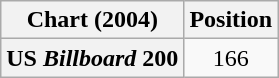<table class="wikitable plainrowheaders" style="text-align:center">
<tr>
<th scope="col">Chart (2004)</th>
<th scope="col">Position</th>
</tr>
<tr>
<th scope="row">US <em>Billboard</em> 200</th>
<td>166</td>
</tr>
</table>
